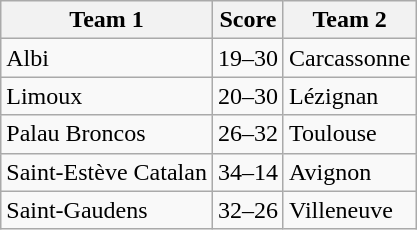<table class="wikitable defaultleft col2center">
<tr>
<th scope=col>Team 1</th>
<th scope=col>Score</th>
<th scope=col>Team 2</th>
</tr>
<tr>
<td> Albi</td>
<td>19–30</td>
<td> Carcassonne</td>
</tr>
<tr>
<td> Limoux</td>
<td>20–30</td>
<td> Lézignan</td>
</tr>
<tr>
<td> Palau Broncos</td>
<td>26–32</td>
<td> Toulouse</td>
</tr>
<tr>
<td> Saint-Estève Catalan</td>
<td>34–14</td>
<td> Avignon</td>
</tr>
<tr>
<td> Saint-Gaudens</td>
<td>32–26</td>
<td> Villeneuve</td>
</tr>
</table>
